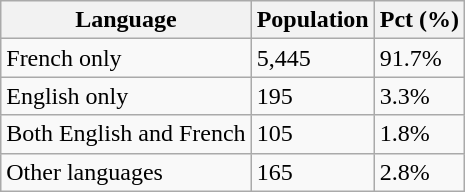<table class="wikitable">
<tr>
<th>Language</th>
<th>Population</th>
<th>Pct (%)</th>
</tr>
<tr>
<td>French only</td>
<td>5,445</td>
<td>91.7%</td>
</tr>
<tr>
<td>English only</td>
<td>195</td>
<td>3.3%</td>
</tr>
<tr>
<td>Both English and French</td>
<td>105</td>
<td>1.8%</td>
</tr>
<tr>
<td>Other languages</td>
<td>165</td>
<td>2.8%</td>
</tr>
</table>
